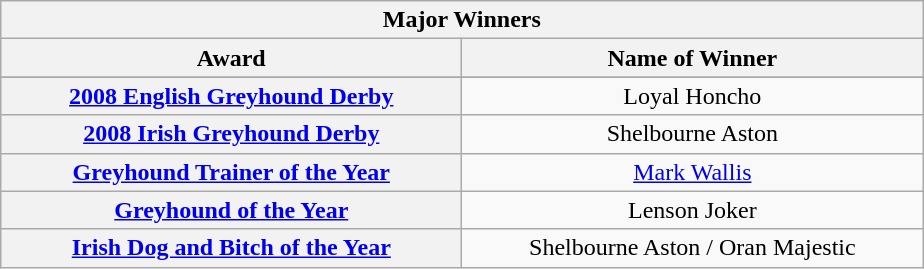<table class="wikitable">
<tr>
<th colspan="2">Major Winners</th>
</tr>
<tr>
<th width=300>Award</th>
<th width=300>Name of Winner</th>
</tr>
<tr>
</tr>
<tr align=center>
<th><a href='#'>2008 English Greyhound Derby</a></th>
<td>Loyal Honcho</td>
</tr>
<tr align=center>
<th><a href='#'>2008 Irish Greyhound Derby</a></th>
<td>Shelbourne Aston</td>
</tr>
<tr align=center>
<th><a href='#'>Greyhound Trainer of the Year</a></th>
<td><a href='#'>Mark Wallis</a></td>
</tr>
<tr align=center>
<th><a href='#'>Greyhound of the Year</a></th>
<td>Lenson Joker</td>
</tr>
<tr align=center>
<th><a href='#'>Irish Dog and Bitch of the Year</a></th>
<td>Shelbourne Aston / Oran Majestic</td>
</tr>
</table>
